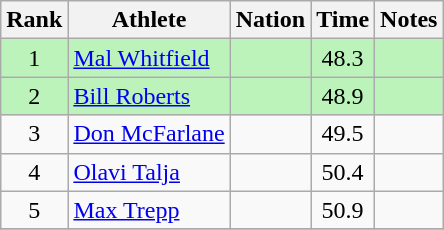<table class="wikitable sortable" style="text-align:center">
<tr>
<th>Rank</th>
<th>Athlete</th>
<th>Nation</th>
<th>Time</th>
<th>Notes</th>
</tr>
<tr bgcolor=#bbf3bb>
<td>1</td>
<td align=left><a href='#'>Mal Whitfield</a></td>
<td align=left></td>
<td>48.3</td>
<td></td>
</tr>
<tr bgcolor=#bbf3bb>
<td>2</td>
<td align=left><a href='#'>Bill Roberts</a></td>
<td align=left></td>
<td>48.9</td>
<td></td>
</tr>
<tr>
<td>3</td>
<td align=left><a href='#'>Don McFarlane</a></td>
<td align=left></td>
<td>49.5</td>
<td></td>
</tr>
<tr>
<td>4</td>
<td align=left><a href='#'>Olavi Talja</a></td>
<td align=left></td>
<td>50.4</td>
<td></td>
</tr>
<tr>
<td>5</td>
<td align=left><a href='#'>Max Trepp</a></td>
<td align=left></td>
<td>50.9</td>
<td></td>
</tr>
<tr>
</tr>
</table>
